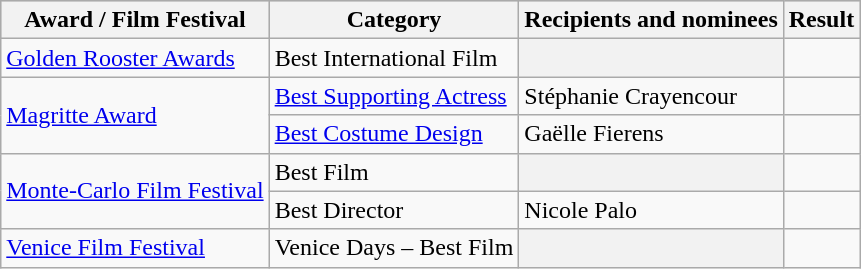<table class="wikitable plainrowheaders sortable">
<tr style="background:#ccc; text-align:center;">
<th scope="col">Award / Film Festival</th>
<th scope="col">Category</th>
<th scope="col">Recipients and nominees</th>
<th scope="col">Result</th>
</tr>
<tr>
<td><a href='#'>Golden Rooster Awards</a></td>
<td>Best International Film</td>
<th></th>
<td></td>
</tr>
<tr>
<td rowspan=2><a href='#'>Magritte Award</a></td>
<td><a href='#'>Best Supporting Actress</a></td>
<td>Stéphanie Crayencour</td>
<td></td>
</tr>
<tr>
<td><a href='#'>Best Costume Design</a></td>
<td>Gaëlle Fierens</td>
<td></td>
</tr>
<tr>
<td rowspan=2><a href='#'>Monte-Carlo Film Festival</a></td>
<td>Best Film</td>
<th></th>
<td></td>
</tr>
<tr>
<td>Best Director</td>
<td>Nicole Palo</td>
<td></td>
</tr>
<tr>
<td><a href='#'>Venice Film Festival</a></td>
<td>Venice Days – Best Film</td>
<th></th>
<td></td>
</tr>
</table>
